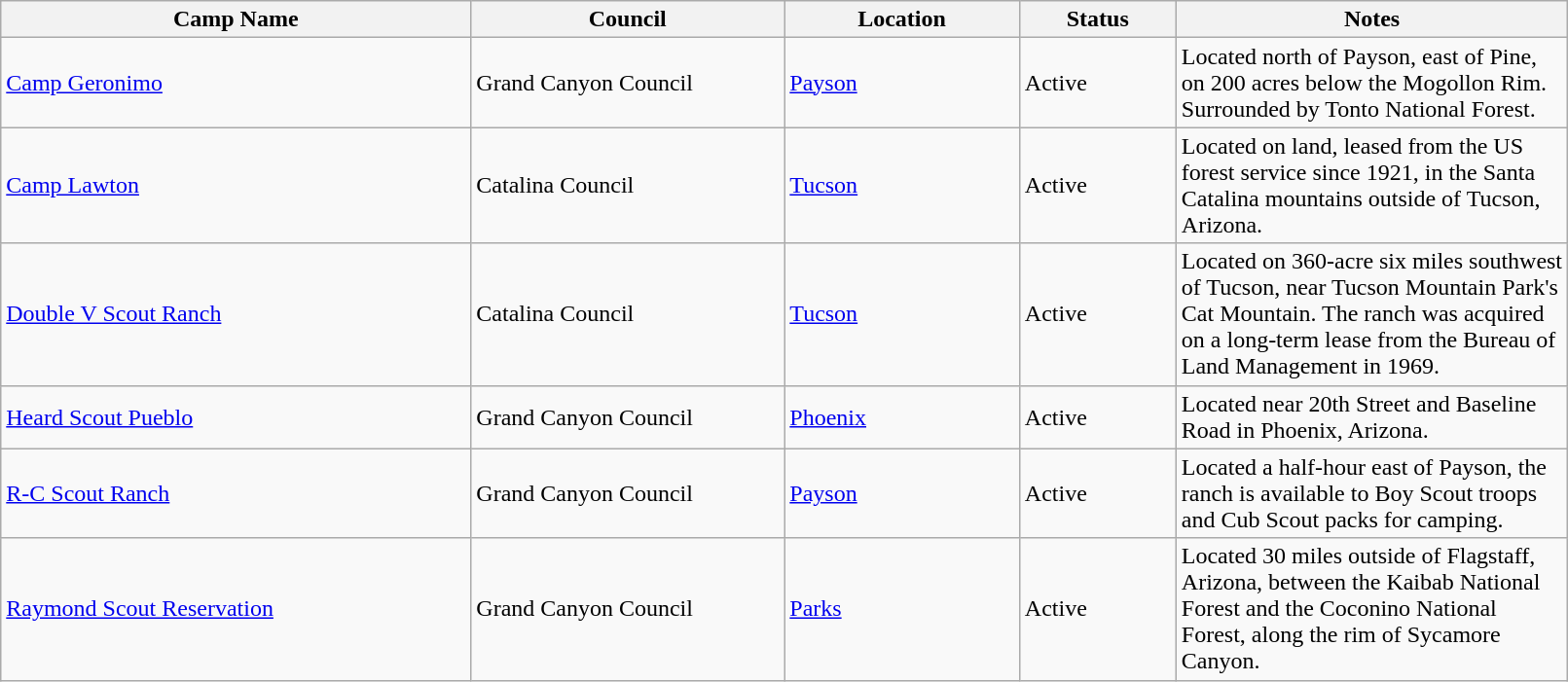<table class="wikitable sortable" border="1" width="85%">
<tr>
<th scope="col" width="30%">Camp Name</th>
<th scope="col" width="20%">Council</th>
<th scope="col" width="15%">Location</th>
<th scope="col" width="10%">Status</th>
<th scope="col" width="25%"  class="unsortable">Notes</th>
</tr>
<tr>
<td><a href='#'>Camp Geronimo</a></td>
<td>Grand Canyon Council</td>
<td><a href='#'>Payson</a></td>
<td>Active</td>
<td>Located north of Payson, east of Pine, on 200 acres below the Mogollon Rim. Surrounded by Tonto National Forest.</td>
</tr>
<tr>
<td><a href='#'>Camp Lawton</a></td>
<td>Catalina Council</td>
<td><a href='#'>Tucson</a></td>
<td>Active</td>
<td>Located on land, leased from the US forest service since 1921, in the Santa Catalina mountains outside of Tucson, Arizona.</td>
</tr>
<tr>
<td><a href='#'>Double V Scout Ranch</a></td>
<td>Catalina Council</td>
<td><a href='#'>Tucson</a></td>
<td>Active</td>
<td>Located on 360-acre six miles southwest of Tucson, near Tucson Mountain Park's Cat Mountain. The ranch was acquired on a long-term lease from the Bureau of Land Management in 1969.</td>
</tr>
<tr>
<td><a href='#'>Heard Scout Pueblo</a></td>
<td>Grand Canyon Council</td>
<td><a href='#'>Phoenix</a></td>
<td>Active</td>
<td>Located near 20th Street and Baseline Road in Phoenix, Arizona.</td>
</tr>
<tr>
<td><a href='#'>R-C Scout Ranch</a></td>
<td>Grand Canyon Council</td>
<td><a href='#'>Payson</a></td>
<td>Active</td>
<td>Located a half-hour east of Payson, the ranch is available to Boy Scout troops and Cub Scout packs for camping.</td>
</tr>
<tr>
<td><a href='#'>Raymond Scout Reservation</a></td>
<td>Grand Canyon Council</td>
<td><a href='#'>Parks</a></td>
<td>Active</td>
<td>Located 30 miles outside of Flagstaff, Arizona, between the Kaibab National Forest and the Coconino National Forest, along the rim of Sycamore Canyon.</td>
</tr>
</table>
